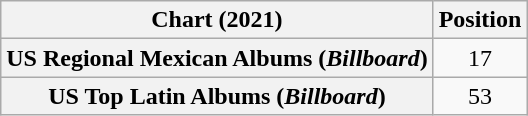<table class="wikitable sortable plainrowheaders" style="text-align:center">
<tr>
<th scope="col">Chart (2021)</th>
<th scope="col">Position</th>
</tr>
<tr>
<th scope="row">US Regional Mexican Albums (<em>Billboard</em>)</th>
<td>17</td>
</tr>
<tr>
<th scope="row">US Top Latin Albums (<em>Billboard</em>)</th>
<td>53</td>
</tr>
</table>
